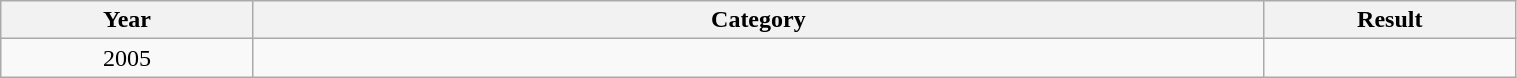<table class="wikitable" width="80%">
<tr>
<th width="10%">Year</th>
<th width="40%">Category</th>
<th width="10%">Result</th>
</tr>
<tr>
<td align="center">2005</td>
<td align="center"></td>
<td></td>
</tr>
</table>
